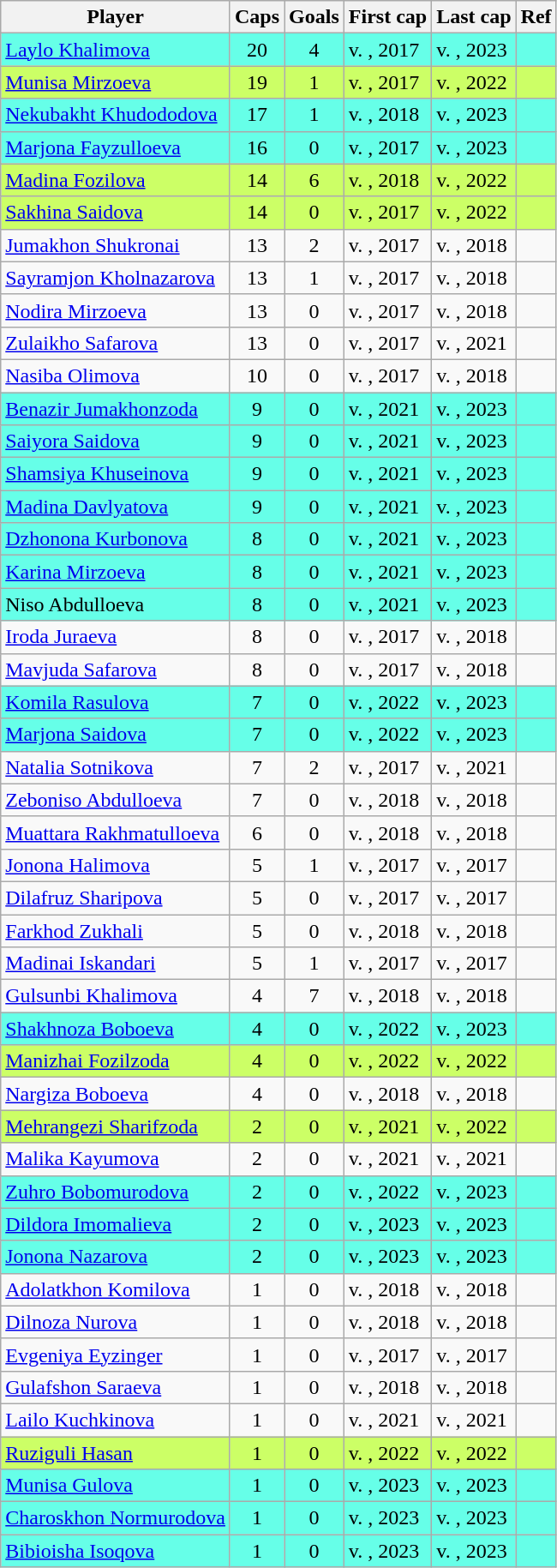<table class="wikitable plainrowheaders sortable" style="text-align: center;">
<tr>
<th>Player</th>
<th>Caps</th>
<th>Goals</th>
<th>First cap</th>
<th>Last cap</th>
<th>Ref</th>
</tr>
<tr style="background-color:#66ffe8">
<td align=left><a href='#'>Laylo Khalimova</a></td>
<td>20</td>
<td>4</td>
<td align=left>v. , 2017</td>
<td align=left>v. , 2023</td>
<td></td>
</tr>
<tr style="background-color:#ccff66">
<td align=left><a href='#'>Munisa Mirzoeva</a></td>
<td>19</td>
<td>1</td>
<td align=left>v. , 2017</td>
<td align=left>v. , 2022</td>
<td></td>
</tr>
<tr style="background-color:#66ffe8">
<td align=left><a href='#'>Nekubakht Khudododova</a></td>
<td>17</td>
<td>1</td>
<td align=left>v. , 2018</td>
<td align=left>v. , 2023</td>
<td></td>
</tr>
<tr style="background-color:#66ffe8">
<td align=left><a href='#'>Marjona Fayzulloeva</a></td>
<td>16</td>
<td>0</td>
<td align=left>v. , 2017</td>
<td align=left>v. , 2023</td>
<td></td>
</tr>
<tr style="background-color:#ccff66">
<td align=left><a href='#'>Madina Fozilova</a></td>
<td>14</td>
<td>6</td>
<td align=left>v. , 2018</td>
<td align=left>v. , 2022</td>
<td></td>
</tr>
<tr style="background-color:#ccff66">
<td align=left><a href='#'>Sakhina Saidova</a></td>
<td>14</td>
<td>0</td>
<td align=left>v. , 2017</td>
<td align=left>v. , 2022</td>
<td></td>
</tr>
<tr>
<td align=left><a href='#'>Jumakhon Shukronai</a></td>
<td>13</td>
<td>2</td>
<td align=left>v. , 2017</td>
<td align=left>v. , 2018</td>
<td></td>
</tr>
<tr>
<td align=left><a href='#'>Sayramjon Kholnazarova</a></td>
<td>13</td>
<td>1</td>
<td align=left>v. , 2017</td>
<td align=left>v. , 2018</td>
<td></td>
</tr>
<tr>
<td align=left><a href='#'>Nodira Mirzoeva</a></td>
<td>13</td>
<td>0</td>
<td align=left>v. , 2017</td>
<td align=left>v. , 2018</td>
<td></td>
</tr>
<tr>
<td align=left><a href='#'>Zulaikho Safarova</a></td>
<td>13</td>
<td>0</td>
<td align=left>v. , 2017</td>
<td align=left>v. , 2021</td>
<td></td>
</tr>
<tr>
<td align=left><a href='#'>Nasiba Olimova</a></td>
<td>10</td>
<td>0</td>
<td align=left>v. , 2017</td>
<td align=left>v. , 2018</td>
<td></td>
</tr>
<tr style="background-color:#66ffe8">
<td align=left><a href='#'>Benazir Jumakhonzoda</a></td>
<td>9</td>
<td>0</td>
<td align=left>v. , 2021</td>
<td align=left>v. , 2023</td>
<td></td>
</tr>
<tr style="background-color:#66ffe8">
<td align=left><a href='#'>Saiyora Saidova</a></td>
<td>9</td>
<td>0</td>
<td align=left>v. , 2021</td>
<td align=left>v. , 2023</td>
<td></td>
</tr>
<tr style="background-color:#66ffe8">
<td align=left><a href='#'>Shamsiya Khuseinova</a></td>
<td>9</td>
<td>0</td>
<td align=left>v. , 2021</td>
<td align=left>v. , 2023</td>
<td></td>
</tr>
<tr style="background-color:#66ffe8">
<td align=left><a href='#'>Madina Davlyatova</a></td>
<td>9</td>
<td>0</td>
<td align=left>v. , 2021</td>
<td align=left>v. , 2023</td>
<td></td>
</tr>
<tr style="background-color:#66ffe8">
<td align=left><a href='#'>Dzhonona Kurbonova</a></td>
<td>8</td>
<td>0</td>
<td align=left>v. , 2021</td>
<td align=left>v. , 2023</td>
<td></td>
</tr>
<tr style="background-color:#66ffe8">
<td align=left><a href='#'>Karina Mirzoeva</a></td>
<td>8</td>
<td>0</td>
<td align=left>v. , 2021</td>
<td align=left>v. , 2023</td>
<td></td>
</tr>
<tr style="background-color:#66ffe8">
<td align=left>Niso Abdulloeva</td>
<td>8</td>
<td>0</td>
<td align=left>v. , 2021</td>
<td align=left>v. , 2023</td>
<td></td>
</tr>
<tr>
<td align=left><a href='#'>Iroda Juraeva</a></td>
<td>8</td>
<td>0</td>
<td align=left>v. , 2017</td>
<td align=left>v. , 2018</td>
<td></td>
</tr>
<tr>
<td align=left><a href='#'>Mavjuda Safarova</a></td>
<td>8</td>
<td>0</td>
<td align=left>v. , 2017</td>
<td align=left>v. , 2018</td>
<td></td>
</tr>
<tr style="background-color:#66ffe8">
<td align=left><a href='#'>Komila Rasulova</a></td>
<td>7</td>
<td>0</td>
<td align=left>v. , 2022</td>
<td align=left>v. , 2023</td>
<td></td>
</tr>
<tr style="background-color:#66ffe8">
<td align=left><a href='#'>Marjona Saidova</a></td>
<td>7</td>
<td>0</td>
<td align=left>v. , 2022</td>
<td align=left>v. , 2023</td>
<td></td>
</tr>
<tr>
<td align=left><a href='#'>Natalia Sotnikova</a></td>
<td>7</td>
<td>2</td>
<td align=left>v. , 2017</td>
<td align=left>v. , 2021</td>
<td></td>
</tr>
<tr>
<td align=left><a href='#'>Zeboniso Abdulloeva</a></td>
<td>7</td>
<td>0</td>
<td align=left>v. , 2018</td>
<td align=left>v. , 2018</td>
<td></td>
</tr>
<tr>
<td align=left><a href='#'>Muattara Rakhmatulloeva</a></td>
<td>6</td>
<td>0</td>
<td align=left>v. , 2018</td>
<td align=left>v. , 2018</td>
<td></td>
</tr>
<tr>
<td align=left><a href='#'>Jonona Halimova</a></td>
<td>5</td>
<td>1</td>
<td align=left>v. , 2017</td>
<td align=left>v. , 2017</td>
<td></td>
</tr>
<tr>
<td align=left><a href='#'>Dilafruz Sharipova</a></td>
<td>5</td>
<td>0</td>
<td align=left>v. , 2017</td>
<td align=left>v. , 2017</td>
<td></td>
</tr>
<tr>
<td align=left><a href='#'>Farkhod Zukhali</a></td>
<td>5</td>
<td>0</td>
<td align=left>v. , 2018</td>
<td align=left>v. , 2018</td>
<td></td>
</tr>
<tr>
<td align=left><a href='#'>Madinai Iskandari</a></td>
<td>5</td>
<td>1</td>
<td align=left>v. , 2017</td>
<td align=left>v. , 2017</td>
<td></td>
</tr>
<tr>
<td align=left><a href='#'>Gulsunbi Khalimova</a></td>
<td>4</td>
<td>7</td>
<td align=left>v. , 2018</td>
<td align=left>v. , 2018</td>
<td></td>
</tr>
<tr style="background-color:#66ffe8">
<td align=left><a href='#'>Shakhnoza Boboeva</a></td>
<td>4</td>
<td>0</td>
<td align=left>v. , 2022</td>
<td align=left>v. , 2023</td>
<td></td>
</tr>
<tr style="background-color:#ccff66">
<td align=left><a href='#'>Manizhai Fozilzoda</a></td>
<td>4</td>
<td>0</td>
<td align=left>v. , 2022</td>
<td align=left>v. , 2022</td>
<td></td>
</tr>
<tr>
<td align=left><a href='#'>Nargiza Boboeva</a></td>
<td>4</td>
<td>0</td>
<td align=left>v. , 2018</td>
<td align=left>v. , 2018</td>
<td></td>
</tr>
<tr style="background-color:#ccff66">
<td align=left><a href='#'>Mehrangezi Sharifzoda</a></td>
<td>2</td>
<td>0</td>
<td align=left>v. , 2021</td>
<td align=left>v. , 2022</td>
<td></td>
</tr>
<tr>
<td align=left><a href='#'>Malika Kayumova</a></td>
<td>2</td>
<td>0</td>
<td align=left>v. , 2021</td>
<td align=left>v. , 2021</td>
<td></td>
</tr>
<tr style="background-color:#66ffe8">
<td align=left><a href='#'>Zuhro Bobomurodova</a></td>
<td>2</td>
<td>0</td>
<td align=left>v. , 2022</td>
<td align=left>v. , 2023</td>
<td></td>
</tr>
<tr style="background-color:#66ffe8">
<td align=left><a href='#'>Dildora Imomalieva</a></td>
<td>2</td>
<td>0</td>
<td align=left>v. , 2023</td>
<td align=left>v. , 2023</td>
<td></td>
</tr>
<tr style="background-color:#66ffe8">
<td align=left><a href='#'>Jonona Nazarova</a></td>
<td>2</td>
<td>0</td>
<td align=left>v. , 2023</td>
<td align=left>v. , 2023</td>
<td></td>
</tr>
<tr>
<td align=left><a href='#'>Adolatkhon Komilova</a></td>
<td>1</td>
<td>0</td>
<td align=left>v. , 2018</td>
<td align=left>v. , 2018</td>
<td></td>
</tr>
<tr>
<td align=left><a href='#'>Dilnoza Nurova</a></td>
<td>1</td>
<td>0</td>
<td align=left>v. , 2018</td>
<td align=left>v. , 2018</td>
<td></td>
</tr>
<tr>
<td align=left><a href='#'>Evgeniya Eyzinger</a></td>
<td>1</td>
<td>0</td>
<td align=left>v. , 2017</td>
<td align=left>v. , 2017</td>
<td></td>
</tr>
<tr>
<td align=left><a href='#'>Gulafshon Saraeva</a></td>
<td>1</td>
<td>0</td>
<td align=left>v. , 2018</td>
<td align=left>v. , 2018</td>
<td></td>
</tr>
<tr>
<td align=left><a href='#'>Lailo Kuchkinova</a></td>
<td>1</td>
<td>0</td>
<td align=left>v. , 2021</td>
<td align=left>v. , 2021</td>
<td></td>
</tr>
<tr style="background-color:#ccff66">
<td align=left><a href='#'>Ruziguli Hasan</a></td>
<td>1</td>
<td>0</td>
<td align=left>v. , 2022</td>
<td align=left>v. , 2022</td>
<td></td>
</tr>
<tr style="background-color:#66ffe8">
<td align=left><a href='#'>Munisa Gulova</a></td>
<td>1</td>
<td>0</td>
<td align=left>v. , 2023</td>
<td align=left>v. , 2023</td>
<td></td>
</tr>
<tr style="background-color:#66ffe8">
<td align=left><a href='#'>Charoskhon Normurodova</a></td>
<td>1</td>
<td>0</td>
<td align=left>v. , 2023</td>
<td align=left>v. , 2023</td>
<td></td>
</tr>
<tr style="background-color:#66ffe8">
<td align=left><a href='#'>Bibioisha Isoqova</a></td>
<td>1</td>
<td>0</td>
<td align=left>v. , 2023</td>
<td align=left>v. , 2023</td>
<td></td>
</tr>
</table>
